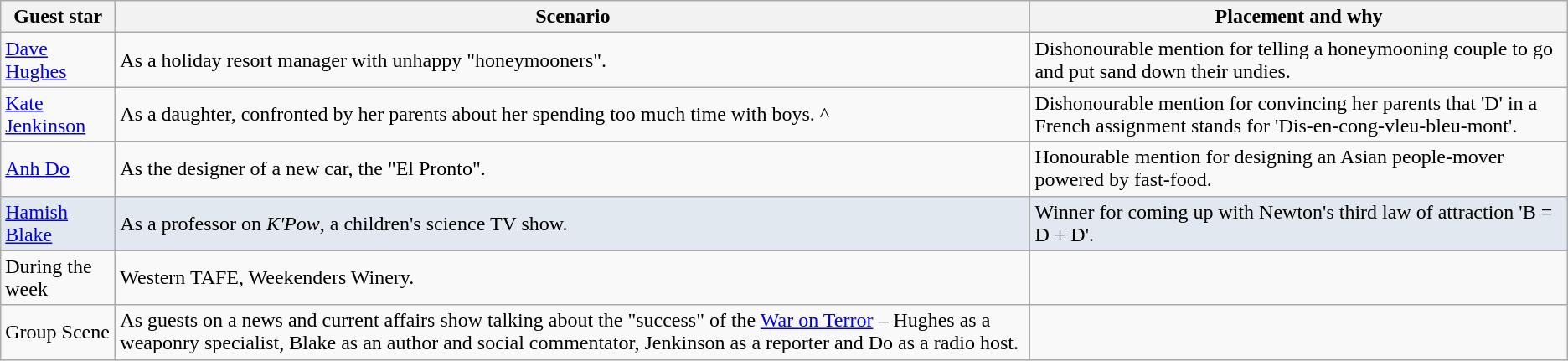<table class="wikitable">
<tr>
<th>Guest star</th>
<th>Scenario</th>
<th>Placement and why</th>
</tr>
<tr>
<td><a href='#'>Dave Hughes</a></td>
<td>As a holiday resort manager with unhappy "honeymooners".</td>
<td>Dishonourable mention for telling a honeymooning couple to go and put sand down their undies.</td>
</tr>
<tr>
<td><a href='#'>Kate Jenkinson</a></td>
<td>As a daughter, confronted by her parents about her spending too much time with boys. ^</td>
<td>Dishonourable mention for convincing her parents that 'D' in a French assignment stands for 'Dis-en-cong-vleu-bleu-mont'.</td>
</tr>
<tr>
<td><a href='#'>Anh Do</a></td>
<td>As the designer of a new car, the "El Pronto".</td>
<td>Honourable mention for designing an Asian people-mover powered by fast-food.</td>
</tr>
<tr style="background:#E1E8EF;">
<td><a href='#'>Hamish Blake</a></td>
<td>As a professor on <em>K'Pow</em>, a children's science TV show.</td>
<td>Winner for coming up with Newton's third law of attraction 'B = D + D'.</td>
</tr>
<tr>
<td>During the week</td>
<td>Western TAFE, Weekenders Winery.</td>
<td></td>
</tr>
<tr>
<td>Group Scene</td>
<td>As guests on a news and current affairs show talking about the "success" of the <a href='#'>War on Terror</a> – Hughes as a weaponry specialist, Blake as an author and social commentator, Jenkinson as a reporter and Do as a radio host.</td>
<td></td>
</tr>
</table>
